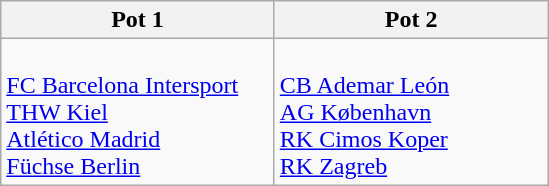<table class="wikitable">
<tr>
<th width=175>Pot 1</th>
<th width=175>Pot 2</th>
</tr>
<tr>
<td><br> <a href='#'>FC Barcelona Intersport</a><br>
 <a href='#'>THW Kiel</a><br>
 <a href='#'>Atlético Madrid</a><br>
 <a href='#'>Füchse Berlin</a></td>
<td><br> <a href='#'>CB Ademar León</a><br>
 <a href='#'>AG København</a><br>
 <a href='#'>RK Cimos Koper</a><br>
 <a href='#'>RK Zagreb</a></td>
</tr>
</table>
